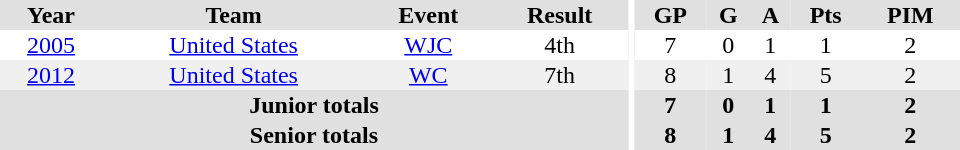<table border="0" cellpadding="1" cellspacing="0" ID="Table3" style="text-align:center; width:40em">
<tr ALIGN="center" bgcolor="#e0e0e0">
<th>Year</th>
<th>Team</th>
<th>Event</th>
<th>Result</th>
<th rowspan="99" bgcolor="#ffffff"></th>
<th>GP</th>
<th>G</th>
<th>A</th>
<th>Pts</th>
<th>PIM</th>
</tr>
<tr>
<td><a href='#'>2005</a></td>
<td><a href='#'>United States</a></td>
<td><a href='#'>WJC</a></td>
<td>4th</td>
<td>7</td>
<td>0</td>
<td>1</td>
<td>1</td>
<td>2</td>
</tr>
<tr bgcolor="#f0f0f0">
<td><a href='#'>2012</a></td>
<td><a href='#'>United States</a></td>
<td><a href='#'>WC</a></td>
<td>7th</td>
<td>8</td>
<td>1</td>
<td>4</td>
<td>5</td>
<td>2</td>
</tr>
<tr bgcolor="#e0e0e0">
<th colspan="4">Junior totals</th>
<th>7</th>
<th>0</th>
<th>1</th>
<th>1</th>
<th>2</th>
</tr>
<tr bgcolor="#e0e0e0">
<th colspan="4">Senior totals</th>
<th>8</th>
<th>1</th>
<th>4</th>
<th>5</th>
<th>2</th>
</tr>
</table>
